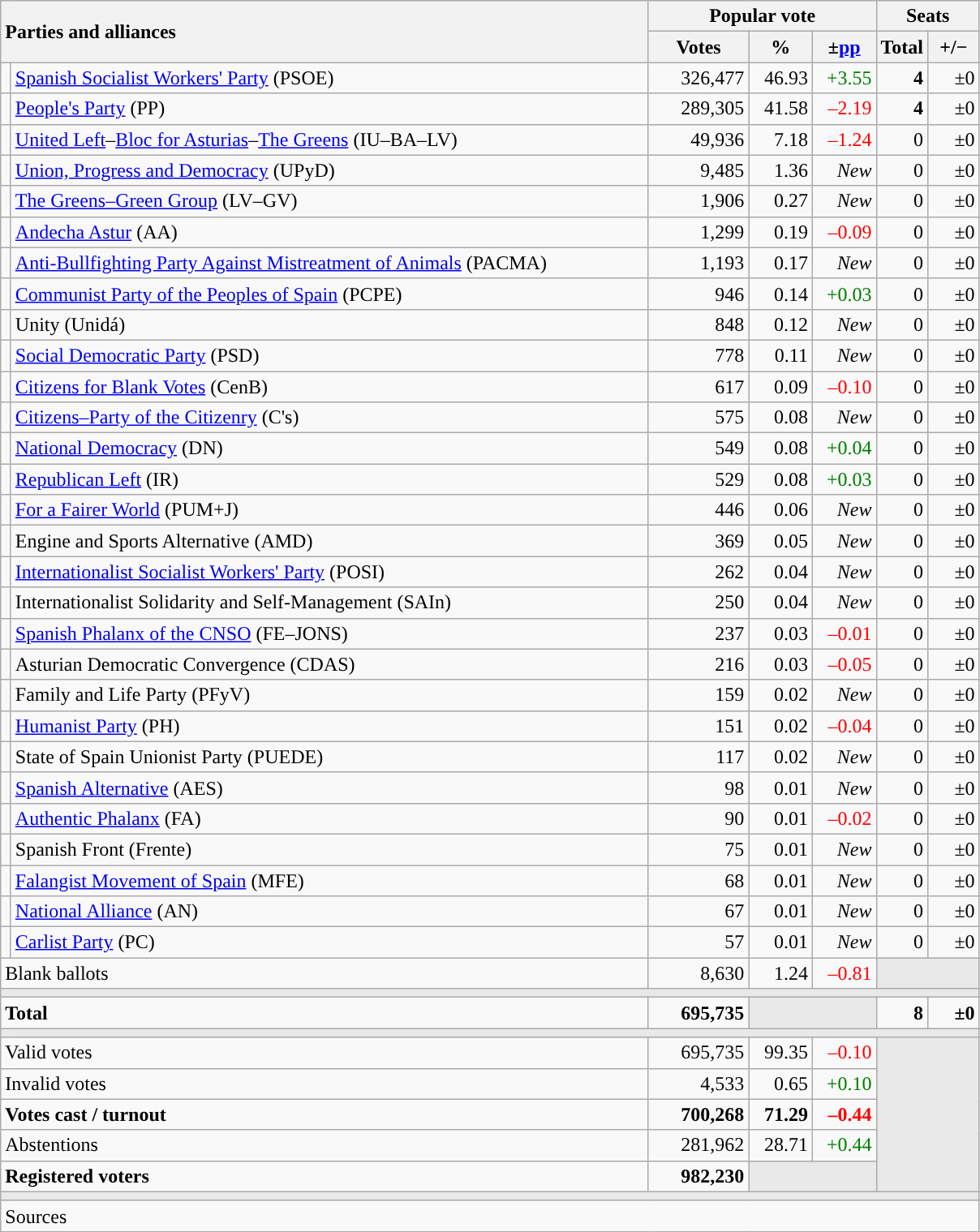<table class="wikitable" style="text-align:right;">
<tr>
<th style="text-align:left;" rowspan="2" colspan="2" width="525">Parties and alliances</th>
<th colspan="3">Popular vote</th>
<th colspan="2">Seats</th>
</tr>
<tr>
<th width="75">Votes</th>
<th width="45">%</th>
<th width="45">±<a href='#'>pp</a></th>
<th width="35">Total</th>
<th width="35">+/−</th>
</tr>
<tr>
<td width="1" style="color:inherit;background:"></td>
<td align="left"><a href='#'>Spanish Socialist Workers' Party</a> (PSOE)</td>
<td>326,477</td>
<td>46.93</td>
<td style="color:green;">+3.55</td>
<td><strong>4</strong></td>
<td>±0</td>
</tr>
<tr>
<td style="color:inherit;background:"></td>
<td align="left"><a href='#'>People's Party</a> (PP)</td>
<td>289,305</td>
<td>41.58</td>
<td style="color:red;">–2.19</td>
<td><strong>4</strong></td>
<td>±0</td>
</tr>
<tr>
<td style="color:inherit;background:"></td>
<td align="left"><a href='#'>United Left</a>–<a href='#'>Bloc for Asturias</a>–<a href='#'>The Greens</a> (IU–BA–LV)</td>
<td>49,936</td>
<td>7.18</td>
<td style="color:red;">–1.24</td>
<td>0</td>
<td>±0</td>
</tr>
<tr>
<td style="color:inherit;background:"></td>
<td align="left"><a href='#'>Union, Progress and Democracy</a> (UPyD)</td>
<td>9,485</td>
<td>1.36</td>
<td><em>New</em></td>
<td>0</td>
<td>±0</td>
</tr>
<tr>
<td style="color:inherit;background:"></td>
<td align="left"><a href='#'>The Greens–Green Group</a> (LV–GV)</td>
<td>1,906</td>
<td>0.27</td>
<td><em>New</em></td>
<td>0</td>
<td>±0</td>
</tr>
<tr>
<td style="color:inherit;background:"></td>
<td align="left"><a href='#'>Andecha Astur</a> (AA)</td>
<td>1,299</td>
<td>0.19</td>
<td style="color:red;">–0.09</td>
<td>0</td>
<td>±0</td>
</tr>
<tr>
<td style="color:inherit;background:"></td>
<td align="left"><a href='#'>Anti-Bullfighting Party Against Mistreatment of Animals</a> (PACMA)</td>
<td>1,193</td>
<td>0.17</td>
<td><em>New</em></td>
<td>0</td>
<td>±0</td>
</tr>
<tr>
<td style="color:inherit;background:"></td>
<td align="left"><a href='#'>Communist Party of the Peoples of Spain</a> (PCPE)</td>
<td>946</td>
<td>0.14</td>
<td style="color:green;">+0.03</td>
<td>0</td>
<td>±0</td>
</tr>
<tr>
<td style="color:inherit;background:"></td>
<td align="left">Unity (Unidá)</td>
<td>848</td>
<td>0.12</td>
<td><em>New</em></td>
<td>0</td>
<td>±0</td>
</tr>
<tr>
<td style="color:inherit;background:"></td>
<td align="left"><a href='#'>Social Democratic Party</a> (PSD)</td>
<td>778</td>
<td>0.11</td>
<td><em>New</em></td>
<td>0</td>
<td>±0</td>
</tr>
<tr>
<td style="color:inherit;background:"></td>
<td align="left"><a href='#'>Citizens for Blank Votes</a> (CenB)</td>
<td>617</td>
<td>0.09</td>
<td style="color:red;">–0.10</td>
<td>0</td>
<td>±0</td>
</tr>
<tr>
<td style="color:inherit;background:"></td>
<td align="left"><a href='#'>Citizens–Party of the Citizenry</a> (C's)</td>
<td>575</td>
<td>0.08</td>
<td><em>New</em></td>
<td>0</td>
<td>±0</td>
</tr>
<tr>
<td style="color:inherit;background:"></td>
<td align="left"><a href='#'>National Democracy</a> (DN)</td>
<td>549</td>
<td>0.08</td>
<td style="color:green;">+0.04</td>
<td>0</td>
<td>±0</td>
</tr>
<tr>
<td style="color:inherit;background:"></td>
<td align="left"><a href='#'>Republican Left</a> (IR)</td>
<td>529</td>
<td>0.08</td>
<td style="color:green;">+0.03</td>
<td>0</td>
<td>±0</td>
</tr>
<tr>
<td style="color:inherit;background:"></td>
<td align="left"><a href='#'>For a Fairer World</a> (PUM+J)</td>
<td>446</td>
<td>0.06</td>
<td><em>New</em></td>
<td>0</td>
<td>±0</td>
</tr>
<tr>
<td style="color:inherit;background:"></td>
<td align="left">Engine and Sports Alternative (AMD)</td>
<td>369</td>
<td>0.05</td>
<td><em>New</em></td>
<td>0</td>
<td>±0</td>
</tr>
<tr>
<td style="color:inherit;background:"></td>
<td align="left"><a href='#'>Internationalist Socialist Workers' Party</a> (POSI)</td>
<td>262</td>
<td>0.04</td>
<td><em>New</em></td>
<td>0</td>
<td>±0</td>
</tr>
<tr>
<td style="color:inherit;background:"></td>
<td align="left">Internationalist Solidarity and Self-Management (SAIn)</td>
<td>250</td>
<td>0.04</td>
<td><em>New</em></td>
<td>0</td>
<td>±0</td>
</tr>
<tr>
<td style="color:inherit;background:"></td>
<td align="left"><a href='#'>Spanish Phalanx of the CNSO</a> (FE–JONS)</td>
<td>237</td>
<td>0.03</td>
<td style="color:red;">–0.01</td>
<td>0</td>
<td>±0</td>
</tr>
<tr>
<td style="color:inherit;background:"></td>
<td align="left">Asturian Democratic Convergence (CDAS)</td>
<td>216</td>
<td>0.03</td>
<td style="color:red;">–0.05</td>
<td>0</td>
<td>±0</td>
</tr>
<tr>
<td style="color:inherit;background:"></td>
<td align="left">Family and Life Party (PFyV)</td>
<td>159</td>
<td>0.02</td>
<td><em>New</em></td>
<td>0</td>
<td>±0</td>
</tr>
<tr>
<td style="color:inherit;background:"></td>
<td align="left"><a href='#'>Humanist Party</a> (PH)</td>
<td>151</td>
<td>0.02</td>
<td style="color:red;">–0.04</td>
<td>0</td>
<td>±0</td>
</tr>
<tr>
<td style="color:inherit;background:"></td>
<td align="left">State of Spain Unionist Party (PUEDE)</td>
<td>117</td>
<td>0.02</td>
<td><em>New</em></td>
<td>0</td>
<td>±0</td>
</tr>
<tr>
<td style="color:inherit;background:"></td>
<td align="left"><a href='#'>Spanish Alternative</a> (AES)</td>
<td>98</td>
<td>0.01</td>
<td><em>New</em></td>
<td>0</td>
<td>±0</td>
</tr>
<tr>
<td style="color:inherit;background:"></td>
<td align="left"><a href='#'>Authentic Phalanx</a> (FA)</td>
<td>90</td>
<td>0.01</td>
<td style="color:red;">–0.02</td>
<td>0</td>
<td>±0</td>
</tr>
<tr>
<td style="color:inherit;background:"></td>
<td align="left">Spanish Front (Frente)</td>
<td>75</td>
<td>0.01</td>
<td><em>New</em></td>
<td>0</td>
<td>±0</td>
</tr>
<tr>
<td style="color:inherit;background:"></td>
<td align="left"><a href='#'>Falangist Movement of Spain</a> (MFE)</td>
<td>68</td>
<td>0.01</td>
<td><em>New</em></td>
<td>0</td>
<td>±0</td>
</tr>
<tr>
<td style="color:inherit;background:"></td>
<td align="left"><a href='#'>National Alliance</a> (AN)</td>
<td>67</td>
<td>0.01</td>
<td><em>New</em></td>
<td>0</td>
<td>±0</td>
</tr>
<tr>
<td style="color:inherit;background:"></td>
<td align="left"><a href='#'>Carlist Party</a> (PC)</td>
<td>57</td>
<td>0.01</td>
<td><em>New</em></td>
<td>0</td>
<td>±0</td>
</tr>
<tr>
<td align="left" colspan="2">Blank ballots</td>
<td>8,630</td>
<td>1.24</td>
<td style="color:red;">–0.81</td>
<td bgcolor="#E9E9E9" colspan="2"></td>
</tr>
<tr>
<td colspan="7" bgcolor="#E9E9E9"></td>
</tr>
<tr style="font-weight:bold;">
<td align="left" colspan="2">Total</td>
<td>695,735</td>
<td bgcolor="#E9E9E9" colspan="2"></td>
<td>8</td>
<td>±0</td>
</tr>
<tr>
<td colspan="7" bgcolor="#E9E9E9"></td>
</tr>
<tr>
<td align="left" colspan="2">Valid votes</td>
<td>695,735</td>
<td>99.35</td>
<td style="color:red;">–0.10</td>
<td bgcolor="#E9E9E9" colspan="2" rowspan="5"></td>
</tr>
<tr>
<td align="left" colspan="2">Invalid votes</td>
<td>4,533</td>
<td>0.65</td>
<td style="color:green;">+0.10</td>
</tr>
<tr style="font-weight:bold;">
<td align="left" colspan="2">Votes cast / turnout</td>
<td>700,268</td>
<td>71.29</td>
<td style="color:red;">–0.44</td>
</tr>
<tr>
<td align="left" colspan="2">Abstentions</td>
<td>281,962</td>
<td>28.71</td>
<td style="color:green;">+0.44</td>
</tr>
<tr style="font-weight:bold;">
<td align="left" colspan="2">Registered voters</td>
<td>982,230</td>
<td bgcolor="#E9E9E9" colspan="2"></td>
</tr>
<tr>
<td colspan="7" bgcolor="#E9E9E9"></td>
</tr>
<tr>
<td align="left" colspan="7">Sources</td>
</tr>
</table>
